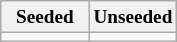<table class="wikitable" style="font-size:80%">
<tr>
<th width=50%>Seeded</th>
<th width=50%>Unseeded</th>
</tr>
<tr>
<td valign=top></td>
<td valign=top></td>
</tr>
</table>
